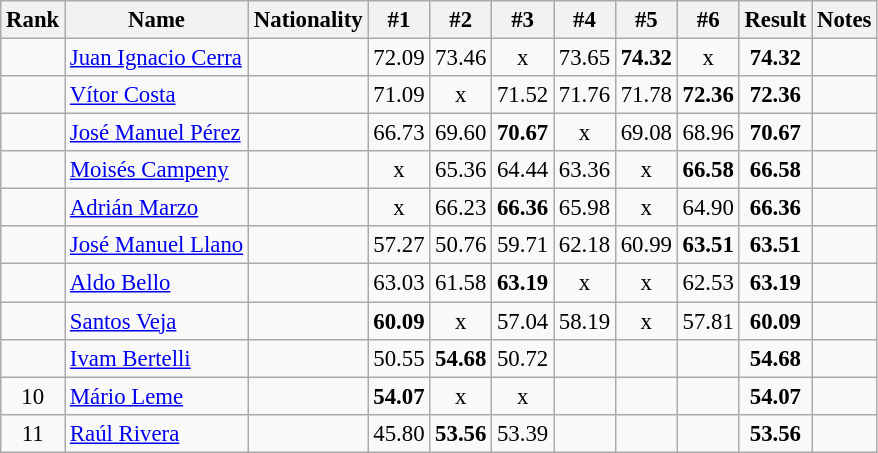<table class="wikitable sortable" style="text-align:center;font-size:95%">
<tr>
<th>Rank</th>
<th>Name</th>
<th>Nationality</th>
<th>#1</th>
<th>#2</th>
<th>#3</th>
<th>#4</th>
<th>#5</th>
<th>#6</th>
<th>Result</th>
<th>Notes</th>
</tr>
<tr>
<td></td>
<td align=left><a href='#'>Juan Ignacio Cerra</a></td>
<td align=left></td>
<td>72.09</td>
<td>73.46</td>
<td>x</td>
<td>73.65</td>
<td><strong>74.32</strong></td>
<td>x</td>
<td><strong>74.32</strong></td>
<td></td>
</tr>
<tr>
<td></td>
<td align=left><a href='#'>Vítor Costa</a></td>
<td align=left></td>
<td>71.09</td>
<td>x</td>
<td>71.52</td>
<td>71.76</td>
<td>71.78</td>
<td><strong>72.36</strong></td>
<td><strong>72.36</strong></td>
<td></td>
</tr>
<tr>
<td></td>
<td align=left><a href='#'>José Manuel Pérez</a></td>
<td align=left></td>
<td>66.73</td>
<td>69.60</td>
<td><strong>70.67</strong></td>
<td>x</td>
<td>69.08</td>
<td>68.96</td>
<td><strong>70.67</strong></td>
<td></td>
</tr>
<tr>
<td></td>
<td align=left><a href='#'>Moisés Campeny</a></td>
<td align=left></td>
<td>x</td>
<td>65.36</td>
<td>64.44</td>
<td>63.36</td>
<td>x</td>
<td><strong>66.58</strong></td>
<td><strong>66.58</strong></td>
<td></td>
</tr>
<tr>
<td></td>
<td align=left><a href='#'>Adrián Marzo</a></td>
<td align=left></td>
<td>x</td>
<td>66.23</td>
<td><strong>66.36</strong></td>
<td>65.98</td>
<td>x</td>
<td>64.90</td>
<td><strong>66.36</strong></td>
<td></td>
</tr>
<tr>
<td></td>
<td align=left><a href='#'>José Manuel Llano</a></td>
<td align=left></td>
<td>57.27</td>
<td>50.76</td>
<td>59.71</td>
<td>62.18</td>
<td>60.99</td>
<td><strong>63.51</strong></td>
<td><strong>63.51</strong></td>
<td></td>
</tr>
<tr>
<td></td>
<td align=left><a href='#'>Aldo Bello</a></td>
<td align=left></td>
<td>63.03</td>
<td>61.58</td>
<td><strong>63.19</strong></td>
<td>x</td>
<td>x</td>
<td>62.53</td>
<td><strong>63.19</strong></td>
<td></td>
</tr>
<tr>
<td></td>
<td align=left><a href='#'>Santos Veja</a></td>
<td align=left></td>
<td><strong>60.09</strong></td>
<td>x</td>
<td>57.04</td>
<td>58.19</td>
<td>x</td>
<td>57.81</td>
<td><strong>60.09</strong></td>
<td></td>
</tr>
<tr>
<td></td>
<td align=left><a href='#'>Ivam Bertelli</a></td>
<td align=left></td>
<td>50.55</td>
<td><strong>54.68</strong></td>
<td>50.72</td>
<td></td>
<td></td>
<td></td>
<td><strong>54.68</strong></td>
<td></td>
</tr>
<tr>
<td>10</td>
<td align=left><a href='#'>Mário Leme</a></td>
<td align=left></td>
<td><strong>54.07</strong></td>
<td>x</td>
<td>x</td>
<td></td>
<td></td>
<td></td>
<td><strong>54.07</strong></td>
<td></td>
</tr>
<tr>
<td>11</td>
<td align=left><a href='#'>Raúl Rivera</a></td>
<td align=left></td>
<td>45.80</td>
<td><strong>53.56</strong></td>
<td>53.39</td>
<td></td>
<td></td>
<td></td>
<td><strong>53.56</strong></td>
<td></td>
</tr>
</table>
